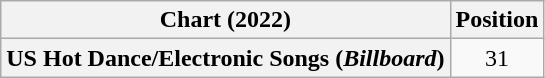<table class="wikitable plainrowheaders" style="text-align:center">
<tr>
<th scope="col">Chart (2022)</th>
<th scope="col">Position</th>
</tr>
<tr>
<th scope="row">US Hot Dance/Electronic Songs (<em>Billboard</em>)</th>
<td>31</td>
</tr>
</table>
